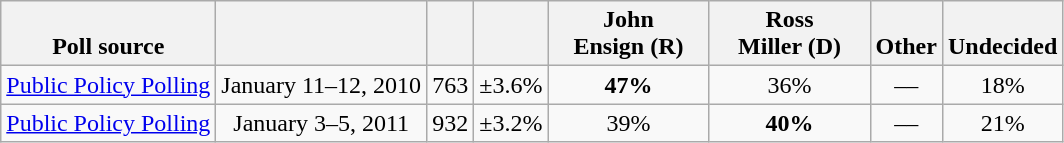<table class="wikitable" style="text-align:center">
<tr valign=bottom>
<th>Poll source</th>
<th></th>
<th></th>
<th></th>
<th style="width:100px;">John<br>Ensign (R)</th>
<th style="width:100px;">Ross<br>Miller (D)</th>
<th>Other</th>
<th>Undecided</th>
</tr>
<tr>
<td align=left><a href='#'>Public Policy Polling</a></td>
<td>January 11–12, 2010</td>
<td>763</td>
<td>±3.6%</td>
<td><strong>47%</strong></td>
<td>36%</td>
<td>––</td>
<td>18%</td>
</tr>
<tr>
<td align=left><a href='#'>Public Policy Polling</a></td>
<td>January 3–5, 2011</td>
<td>932</td>
<td>±3.2%</td>
<td>39%</td>
<td><strong>40%</strong></td>
<td>––</td>
<td>21%</td>
</tr>
</table>
